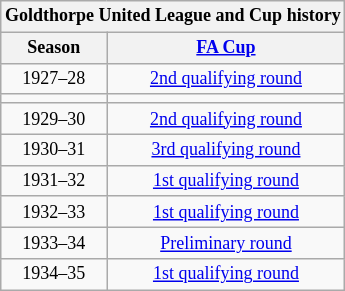<table class="wikitable collapsible" style="text-align:center;font-size:75%">
<tr>
<th colspan="2"><strong>Goldthorpe United League and Cup history</strong></th>
</tr>
<tr>
<th>Season</th>
<th><a href='#'>FA Cup</a></th>
</tr>
<tr>
<td>1927–28</td>
<td><a href='#'>2nd qualifying round</a></td>
</tr>
<tr>
<td></td>
</tr>
<tr>
<td>1929–30</td>
<td><a href='#'>2nd qualifying round</a></td>
</tr>
<tr>
<td>1930–31</td>
<td><a href='#'>3rd qualifying round</a></td>
</tr>
<tr>
<td>1931–32</td>
<td><a href='#'>1st qualifying round</a></td>
</tr>
<tr>
<td>1932–33</td>
<td><a href='#'>1st qualifying round</a></td>
</tr>
<tr>
<td>1933–34</td>
<td><a href='#'>Preliminary round</a></td>
</tr>
<tr>
<td>1934–35</td>
<td><a href='#'>1st qualifying round</a></td>
</tr>
</table>
